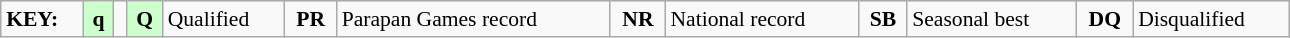<table class="wikitable" style="margin:0.5em auto; font-size:90%;position:relative;" width=68%>
<tr>
<td><strong>KEY:</strong></td>
<td bgcolor=ccffcc align=center><strong>q</strong></td>
<td></td>
<td bgcolor=ccffcc align=center><strong>Q</strong></td>
<td>Qualified</td>
<td align=center><strong>PR</strong></td>
<td>Parapan Games record</td>
<td align=center><strong>NR</strong></td>
<td>National record</td>
<td align=center><strong>SB</strong></td>
<td>Seasonal best</td>
<td align=center><strong>DQ</strong></td>
<td>Disqualified</td>
</tr>
</table>
